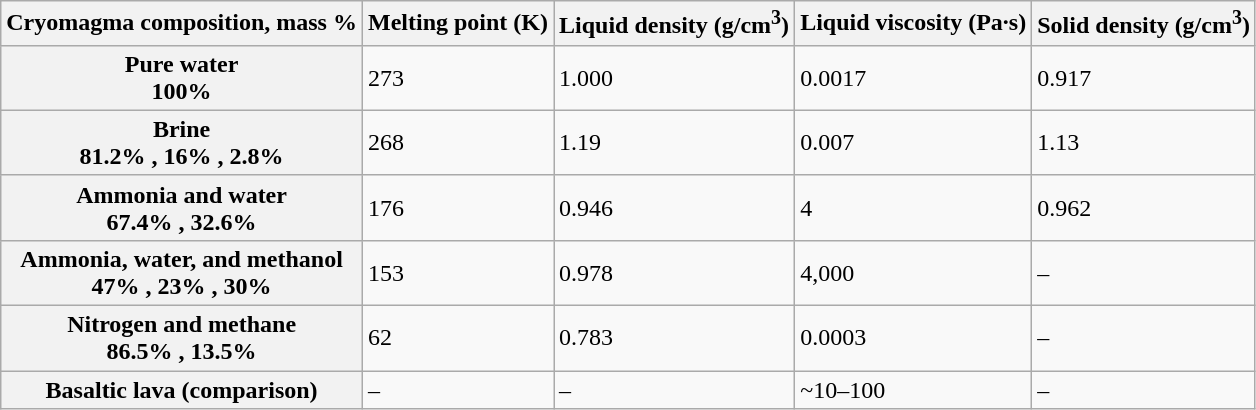<table class=wikitable>
<tr>
<th scope=col>Cryomagma composition, mass %</th>
<th scope=col>Melting point (K)</th>
<th scope=col>Liquid density (g/cm<sup>3</sup>)</th>
<th scope=col>Liquid viscosity (Pa·s)</th>
<th scope=col>Solid density (g/cm<sup>3</sup>)</th>
</tr>
<tr>
<th scope=row>Pure water<br>100% </th>
<td>273</td>
<td>1.000</td>
<td>0.0017</td>
<td>0.917</td>
</tr>
<tr>
<th scope=row>Brine<br>81.2% , 16% , 2.8% </th>
<td>268</td>
<td>1.19</td>
<td>0.007</td>
<td>1.13</td>
</tr>
<tr>
<th scope=row>Ammonia and water<br>67.4% , 32.6% </th>
<td>176</td>
<td>0.946</td>
<td>4</td>
<td>0.962</td>
</tr>
<tr>
<th scope=row>Ammonia, water, and methanol<br>47% , 23% , 30% </th>
<td>153</td>
<td>0.978</td>
<td>4,000</td>
<td>–</td>
</tr>
<tr>
<th scope=row>Nitrogen and methane<br>86.5% , 13.5% </th>
<td>62</td>
<td>0.783</td>
<td>0.0003</td>
<td>–</td>
</tr>
<tr>
<th scope=row>Basaltic lava (comparison)</th>
<td>–</td>
<td>–</td>
<td>~10–100</td>
<td>–</td>
</tr>
</table>
